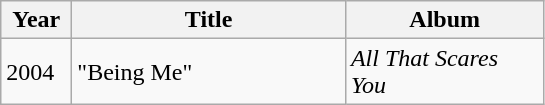<table class="wikitable">
<tr>
<th width="40">Year</th>
<th width="175">Title</th>
<th width="125">Album</th>
</tr>
<tr>
<td>2004</td>
<td>"Being Me"</td>
<td rowspan="4"><em>All That Scares You</em></td>
</tr>
</table>
